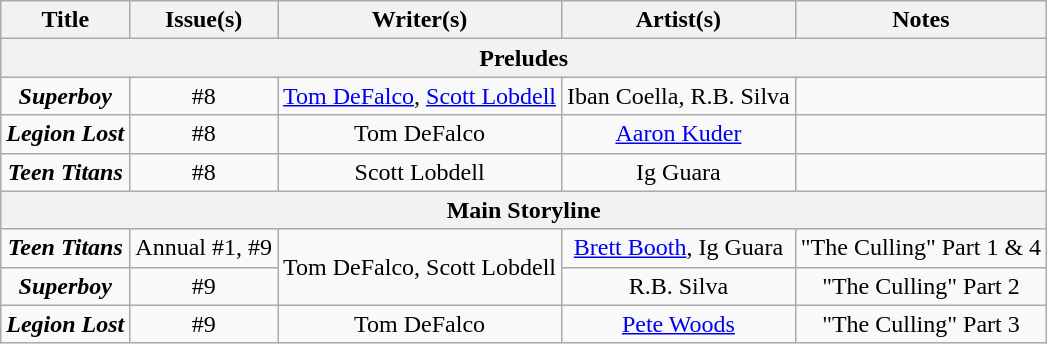<table class="wikitable" style="text-align: center">
<tr>
<th>Title</th>
<th>Issue(s)</th>
<th>Writer(s)</th>
<th>Artist(s)</th>
<th>Notes</th>
</tr>
<tr>
<th colspan="5">Preludes</th>
</tr>
<tr>
<td><strong><em>Superboy</em></strong></td>
<td>#8</td>
<td><a href='#'>Tom DeFalco</a>, <a href='#'>Scott Lobdell</a></td>
<td>Iban Coella, R.B. Silva</td>
<td></td>
</tr>
<tr>
<td><strong><em>Legion Lost</em></strong></td>
<td>#8</td>
<td>Tom DeFalco</td>
<td><a href='#'>Aaron Kuder</a></td>
<td></td>
</tr>
<tr>
<td><strong><em>Teen Titans</em></strong></td>
<td>#8</td>
<td>Scott Lobdell</td>
<td>Ig Guara</td>
<td></td>
</tr>
<tr>
<th colspan="5">Main Storyline</th>
</tr>
<tr>
<td><strong><em>Teen Titans</em></strong></td>
<td>Annual #1, #9</td>
<td rowspan="2">Tom DeFalco, Scott Lobdell</td>
<td><a href='#'>Brett Booth</a>, Ig Guara</td>
<td>"The Culling" Part 1 & 4</td>
</tr>
<tr>
<td><strong><em>Superboy</em></strong></td>
<td>#9</td>
<td>R.B. Silva</td>
<td>"The Culling" Part 2</td>
</tr>
<tr>
<td><strong><em>Legion Lost</em></strong></td>
<td>#9</td>
<td>Tom DeFalco</td>
<td><a href='#'>Pete Woods</a></td>
<td>"The Culling" Part 3</td>
</tr>
</table>
